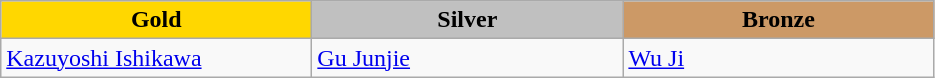<table class="wikitable" style="text-align:left">
<tr align="center">
<td width=200 bgcolor=gold><strong>Gold</strong></td>
<td width=200 bgcolor=silver><strong>Silver</strong></td>
<td width=200 bgcolor=CC9966><strong>Bronze</strong></td>
</tr>
<tr>
<td><a href='#'>Kazuyoshi Ishikawa</a><br><em></em></td>
<td><a href='#'>Gu Junjie</a><br><em></em></td>
<td><a href='#'>Wu Ji</a><br><em></em></td>
</tr>
</table>
